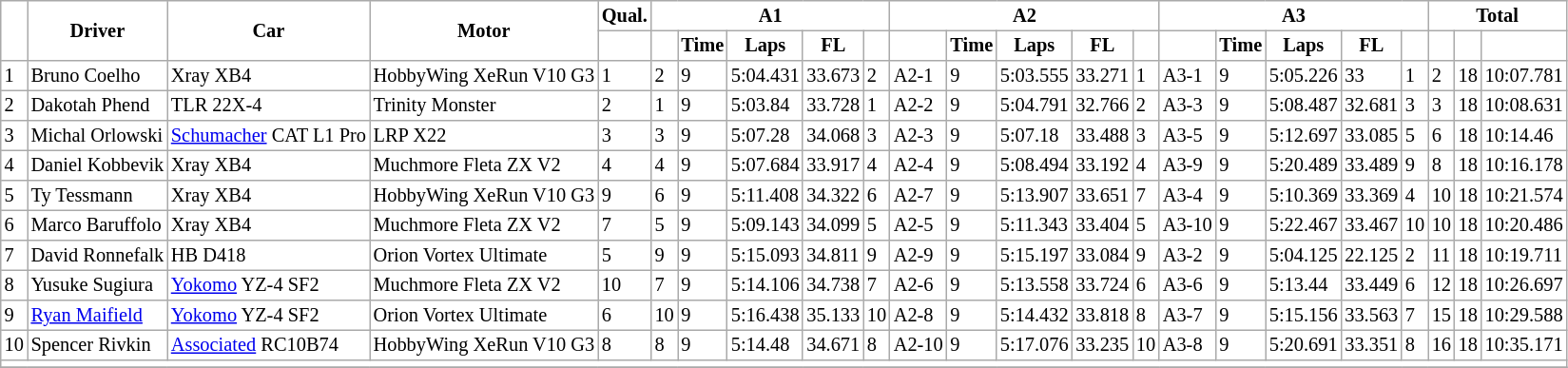<table border="2" cellpadding="2" cellspacing="0" style="margin:0 1em 0 0; border:1px #aaa solid; border-collapse:collapse; font-size:85%;">
<tr>
<th rowspan="2"></th>
<th rowspan="2">Driver</th>
<th rowspan="2">Car</th>
<th rowspan="2">Motor</th>
<th style="text-align:center;">Qual.</th>
<th colspan="5" style="text-align:center;">A1</th>
<th colspan="5" style="text-align:center;">A2</th>
<th colspan="5" style="text-align:center;">A3</th>
<th colspan="3">Total</th>
</tr>
<tr>
<th></th>
<th style="text-align:center;"></th>
<th style="text-align:center;">Time</th>
<th style="text-align:center;">Laps</th>
<th style="text-align:center;">FL</th>
<th style="text-align:center;"></th>
<th style="text-align:center;"></th>
<th style="text-align:center;">Time</th>
<th style="text-align:center;">Laps</th>
<th style="text-align:center;">FL</th>
<th style="text-align:center;"></th>
<th style="text-align:center;"></th>
<th style="text-align:center;">Time</th>
<th style="text-align:center;">Laps</th>
<th style="text-align:center;">FL</th>
<th style="text-align:center;"></th>
<th style="text-align:center;"></th>
<th style="text-align:center;"></th>
<th style="text-align:center;"></th>
</tr>
<tr>
<td>1</td>
<td> Bruno Coelho</td>
<td>Xray XB4</td>
<td>HobbyWing XeRun V10 G3</td>
<td>1</td>
<td>2</td>
<td>9</td>
<td>5:04.431</td>
<td>33.673</td>
<td>2</td>
<td>A2-1</td>
<td>9</td>
<td>5:03.555</td>
<td>33.271</td>
<td>1</td>
<td>A3-1</td>
<td>9</td>
<td>5:05.226</td>
<td>33</td>
<td>1</td>
<td>2</td>
<td>18</td>
<td>10:07.781</td>
</tr>
<tr>
<td>2</td>
<td> Dakotah Phend</td>
<td>TLR 22X-4</td>
<td>Trinity Monster</td>
<td>2</td>
<td>1</td>
<td>9</td>
<td>5:03.84</td>
<td>33.728</td>
<td>1</td>
<td>A2-2</td>
<td>9</td>
<td>5:04.791</td>
<td>32.766</td>
<td>2</td>
<td>A3-3</td>
<td>9</td>
<td>5:08.487</td>
<td>32.681</td>
<td>3</td>
<td>3</td>
<td>18</td>
<td>10:08.631</td>
</tr>
<tr>
<td>3</td>
<td> Michal Orlowski</td>
<td><a href='#'>Schumacher</a> CAT L1 Pro</td>
<td>LRP X22</td>
<td>3</td>
<td>3</td>
<td>9</td>
<td>5:07.28</td>
<td>34.068</td>
<td>3</td>
<td>A2-3</td>
<td>9</td>
<td>5:07.18</td>
<td>33.488</td>
<td>3</td>
<td>A3-5</td>
<td>9</td>
<td>5:12.697</td>
<td>33.085</td>
<td>5</td>
<td>6</td>
<td>18</td>
<td>10:14.46</td>
</tr>
<tr>
<td>4</td>
<td> Daniel Kobbevik</td>
<td>Xray XB4</td>
<td>Muchmore Fleta ZX V2</td>
<td>4</td>
<td>4</td>
<td>9</td>
<td>5:07.684</td>
<td>33.917</td>
<td>4</td>
<td>A2-4</td>
<td>9</td>
<td>5:08.494</td>
<td>33.192</td>
<td>4</td>
<td>A3-9</td>
<td>9</td>
<td>5:20.489</td>
<td>33.489</td>
<td>9</td>
<td>8</td>
<td>18</td>
<td>10:16.178</td>
</tr>
<tr>
<td>5</td>
<td> Ty Tessmann</td>
<td>Xray XB4</td>
<td>HobbyWing XeRun V10 G3</td>
<td>9</td>
<td>6</td>
<td>9</td>
<td>5:11.408</td>
<td>34.322</td>
<td>6</td>
<td>A2-7</td>
<td>9</td>
<td>5:13.907</td>
<td>33.651</td>
<td>7</td>
<td>A3-4</td>
<td>9</td>
<td>5:10.369</td>
<td>33.369</td>
<td>4</td>
<td>10</td>
<td>18</td>
<td>10:21.574</td>
</tr>
<tr>
<td>6</td>
<td> Marco Baruffolo</td>
<td>Xray XB4</td>
<td>Muchmore Fleta ZX V2</td>
<td>7</td>
<td>5</td>
<td>9</td>
<td>5:09.143</td>
<td>34.099</td>
<td>5</td>
<td>A2-5</td>
<td>9</td>
<td>5:11.343</td>
<td>33.404</td>
<td>5</td>
<td>A3-10</td>
<td>9</td>
<td>5:22.467</td>
<td>33.467</td>
<td>10</td>
<td>10</td>
<td>18</td>
<td>10:20.486</td>
</tr>
<tr>
<td>7</td>
<td> David Ronnefalk</td>
<td>HB D418</td>
<td>Orion Vortex Ultimate</td>
<td>5</td>
<td>9</td>
<td>9</td>
<td>5:15.093</td>
<td>34.811</td>
<td>9</td>
<td>A2-9</td>
<td>9</td>
<td>5:15.197</td>
<td>33.084</td>
<td>9</td>
<td>A3-2</td>
<td>9</td>
<td>5:04.125</td>
<td>22.125</td>
<td>2</td>
<td>11</td>
<td>18</td>
<td>10:19.711</td>
</tr>
<tr>
<td>8</td>
<td> Yusuke Sugiura</td>
<td><a href='#'>Yokomo</a> YZ-4 SF2</td>
<td>Muchmore Fleta ZX V2</td>
<td>10</td>
<td>7</td>
<td>9</td>
<td>5:14.106</td>
<td>34.738</td>
<td>7</td>
<td>A2-6</td>
<td>9</td>
<td>5:13.558</td>
<td>33.724</td>
<td>6</td>
<td>A3-6</td>
<td>9</td>
<td>5:13.44</td>
<td>33.449</td>
<td>6</td>
<td>12</td>
<td>18</td>
<td>10:26.697</td>
</tr>
<tr>
<td>9</td>
<td> <a href='#'>Ryan Maifield</a></td>
<td><a href='#'>Yokomo</a> YZ-4 SF2</td>
<td>Orion Vortex Ultimate</td>
<td>6</td>
<td>10</td>
<td>9</td>
<td>5:16.438</td>
<td>35.133</td>
<td>10</td>
<td>A2-8</td>
<td>9</td>
<td>5:14.432</td>
<td>33.818</td>
<td>8</td>
<td>A3-7</td>
<td>9</td>
<td>5:15.156</td>
<td>33.563</td>
<td>7</td>
<td>15</td>
<td>18</td>
<td>10:29.588</td>
</tr>
<tr>
<td>10</td>
<td> Spencer Rivkin</td>
<td><a href='#'>Associated</a> RC10B74</td>
<td>HobbyWing XeRun V10 G3</td>
<td>8</td>
<td>8</td>
<td>9</td>
<td>5:14.48</td>
<td>34.671</td>
<td>8</td>
<td>A2-10</td>
<td>9</td>
<td>5:17.076</td>
<td>33.235</td>
<td>10</td>
<td>A3-8</td>
<td>9</td>
<td>5:20.691</td>
<td>33.351</td>
<td>8</td>
<td>16</td>
<td>18</td>
<td>10:35.171</td>
</tr>
<tr>
<td colspan="23"></td>
</tr>
<tr>
</tr>
</table>
